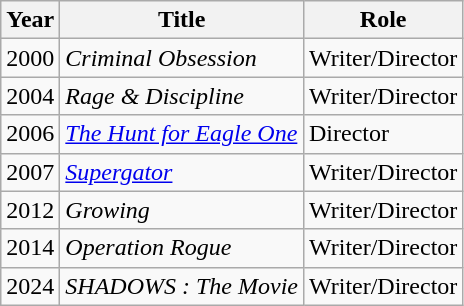<table class="wikitable sortable">
<tr>
<th>Year</th>
<th>Title</th>
<th>Role</th>
</tr>
<tr>
<td>2000</td>
<td><em>Criminal Obsession</em></td>
<td>Writer/Director</td>
</tr>
<tr>
<td>2004</td>
<td><em>Rage & Discipline</em></td>
<td>Writer/Director</td>
</tr>
<tr>
<td>2006</td>
<td><em><a href='#'>The Hunt for Eagle One</a></em></td>
<td>Director</td>
</tr>
<tr>
<td>2007</td>
<td><em><a href='#'>Supergator</a></em></td>
<td>Writer/Director</td>
</tr>
<tr>
<td>2012</td>
<td><em>Growing</em></td>
<td>Writer/Director</td>
</tr>
<tr>
<td>2014</td>
<td><em>Operation Rogue</em></td>
<td>Writer/Director</td>
</tr>
<tr>
<td>2024</td>
<td><em>SHADOWS : The Movie</em></td>
<td>Writer/Director</td>
</tr>
</table>
